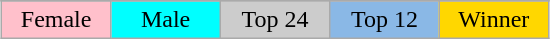<table class="wikitable" style="margin:1em auto; text-align:center;">
<tr>
</tr>
<tr>
<td style="background:pink;" width="15%">Female</td>
<td style="background:cyan;" width="15%">Male</td>
<td style="background:#CCCCCC;" width="15%">Top 24</td>
<td style="background:#8AB8E6" width="15%">Top 12</td>
<td style="background:gold;" width="15%">Winner</td>
</tr>
</table>
